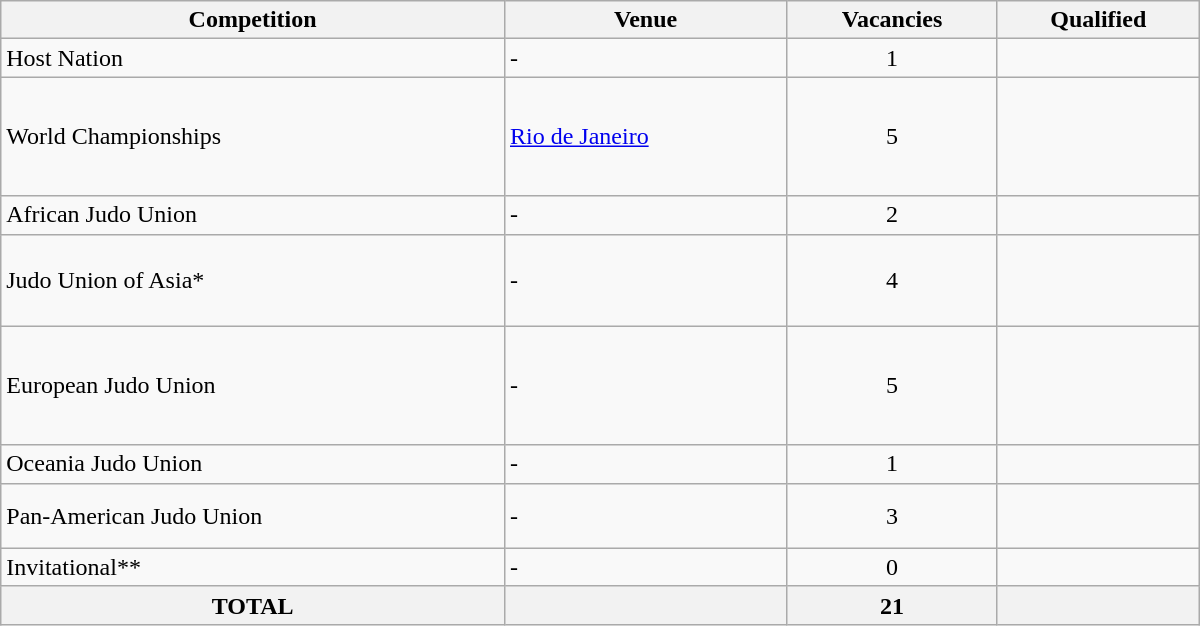<table class = "wikitable" width=800>
<tr>
<th>Competition</th>
<th>Venue</th>
<th>Vacancies</th>
<th>Qualified</th>
</tr>
<tr>
<td>Host Nation</td>
<td>-</td>
<td align="center">1</td>
<td></td>
</tr>
<tr>
<td>World Championships</td>
<td> <a href='#'>Rio de Janeiro</a></td>
<td align="center">5</td>
<td><br><br><br><br></td>
</tr>
<tr>
<td>African Judo Union</td>
<td>-</td>
<td align="center">2</td>
<td><br></td>
</tr>
<tr>
<td>Judo Union of Asia*</td>
<td>-</td>
<td align="center">4</td>
<td><br><br><br></td>
</tr>
<tr>
<td>European Judo Union</td>
<td>-</td>
<td align="center">5</td>
<td><br><br><br><br></td>
</tr>
<tr>
<td>Oceania Judo Union</td>
<td>-</td>
<td align="center">1</td>
<td></td>
</tr>
<tr>
<td>Pan-American Judo Union</td>
<td>-</td>
<td align="center">3</td>
<td><br><br></td>
</tr>
<tr>
<td>Invitational**</td>
<td>-</td>
<td align="center">0</td>
<td></td>
</tr>
<tr>
<th>TOTAL</th>
<th></th>
<th>21</th>
<th></th>
</tr>
</table>
